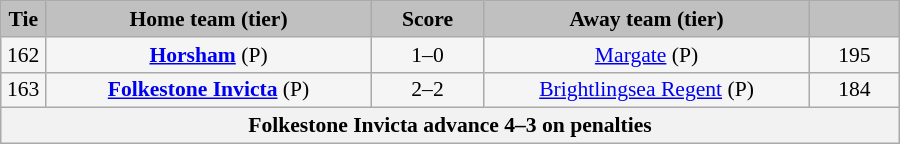<table class="wikitable" style="width: 600px; background:WhiteSmoke; text-align:center; font-size:90%">
<tr>
<td scope="col" style="width:  5.00%; background:silver;"><strong>Tie</strong></td>
<td scope="col" style="width: 36.25%; background:silver;"><strong>Home team (tier)</strong></td>
<td scope="col" style="width: 12.50%; background:silver;"><strong>Score</strong></td>
<td scope="col" style="width: 36.25%; background:silver;"><strong>Away team (tier)</strong></td>
<td scope="col" style="width: 10.00%; background:silver;"><strong></strong></td>
</tr>
<tr>
<td>162</td>
<td><strong><a href='#'>Horsham</a></strong> (P)</td>
<td>1–0</td>
<td><a href='#'>Margate</a> (P)</td>
<td>195</td>
</tr>
<tr>
<td>163</td>
<td><strong><a href='#'>Folkestone Invicta</a></strong> (P)</td>
<td>2–2</td>
<td><a href='#'>Brightlingsea Regent</a> (P)</td>
<td>184</td>
</tr>
<tr>
<th colspan="5">Folkestone Invicta advance 4–3 on penalties</th>
</tr>
</table>
